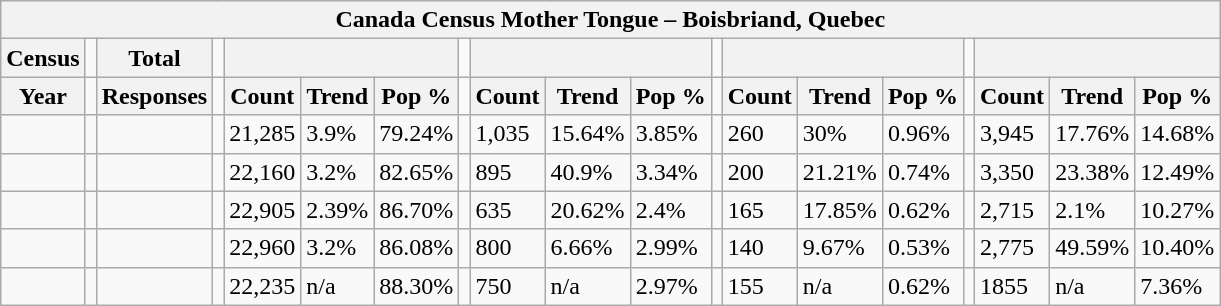<table class="wikitable">
<tr>
<th colspan="19">Canada Census Mother Tongue – Boisbriand, Quebec</th>
</tr>
<tr>
<th>Census</th>
<td></td>
<th>Total</th>
<td colspan="1"></td>
<th colspan="3"></th>
<td colspan="1"></td>
<th colspan="3"></th>
<td colspan="1"></td>
<th colspan="3"></th>
<td colspan="1"></td>
<th colspan="3"></th>
</tr>
<tr>
<th>Year</th>
<td></td>
<th>Responses</th>
<td></td>
<th>Count</th>
<th>Trend</th>
<th>Pop %</th>
<td></td>
<th>Count</th>
<th>Trend</th>
<th>Pop %</th>
<td></td>
<th>Count</th>
<th>Trend</th>
<th>Pop %</th>
<td></td>
<th>Count</th>
<th>Trend</th>
<th>Pop %</th>
</tr>
<tr>
<td></td>
<td></td>
<td></td>
<td></td>
<td>21,285</td>
<td> 3.9%</td>
<td>79.24%</td>
<td></td>
<td>1,035</td>
<td> 15.64%</td>
<td>3.85%</td>
<td></td>
<td>260</td>
<td> 30%</td>
<td>0.96%</td>
<td></td>
<td>3,945</td>
<td> 17.76%</td>
<td>14.68%</td>
</tr>
<tr>
<td></td>
<td></td>
<td></td>
<td></td>
<td>22,160</td>
<td> 3.2%</td>
<td>82.65%</td>
<td></td>
<td>895</td>
<td> 40.9%</td>
<td>3.34%</td>
<td></td>
<td>200</td>
<td> 21.21%</td>
<td>0.74%</td>
<td></td>
<td>3,350</td>
<td> 23.38%</td>
<td>12.49%</td>
</tr>
<tr>
<td></td>
<td></td>
<td></td>
<td></td>
<td>22,905</td>
<td> 2.39%</td>
<td>86.70%</td>
<td></td>
<td>635</td>
<td> 20.62%</td>
<td>2.4%</td>
<td></td>
<td>165</td>
<td> 17.85%</td>
<td>0.62%</td>
<td></td>
<td>2,715</td>
<td> 2.1%</td>
<td>10.27%</td>
</tr>
<tr>
<td></td>
<td></td>
<td></td>
<td></td>
<td>22,960</td>
<td> 3.2%</td>
<td>86.08%</td>
<td></td>
<td>800</td>
<td> 6.66%</td>
<td>2.99%</td>
<td></td>
<td>140</td>
<td> 9.67%</td>
<td>0.53%</td>
<td></td>
<td>2,775</td>
<td> 49.59%</td>
<td>10.40%</td>
</tr>
<tr>
<td></td>
<td></td>
<td></td>
<td></td>
<td>22,235</td>
<td>n/a</td>
<td>88.30%</td>
<td></td>
<td>750</td>
<td>n/a</td>
<td>2.97%</td>
<td></td>
<td>155</td>
<td>n/a</td>
<td>0.62%</td>
<td></td>
<td>1855</td>
<td>n/a</td>
<td>7.36%</td>
</tr>
</table>
